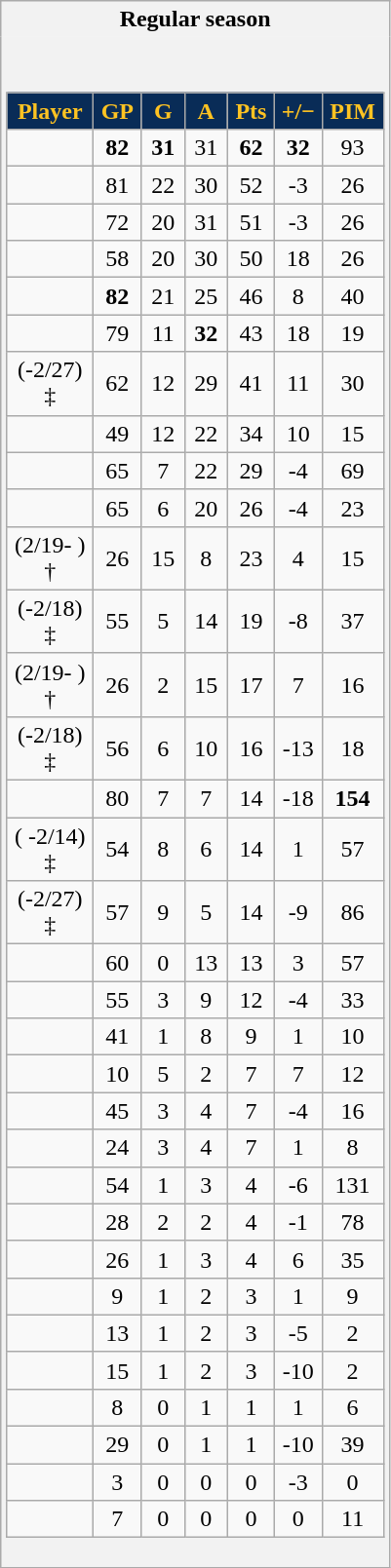<table class="wikitable" style="border: 1px solid #aaa;">
<tr>
<th style="border: 0;">Regular season</th>
</tr>
<tr>
<td style="background: #f2f2f2; border: 0; text-align: center;"><br><table class="wikitable sortable" width="100%">
<tr align=center>
<th style="background:#092c57;color:#ffc322;" width="20%">Player</th>
<th style="background:#092c57;color:#ffc322;" width="10%">GP</th>
<th style="background:#092c57;color:#ffc322;" width="10%">G</th>
<th style="background:#092c57;color:#ffc322;" width="10%">A</th>
<th style="background:#092c57;color:#ffc322;" width="10%">Pts</th>
<th style="background:#092c57;color:#ffc322;" width="10%">+/−</th>
<th style="background:#092c57;color:#ffc322;" width="10%">PIM</th>
</tr>
<tr align=center>
<td></td>
<td><strong>82</strong></td>
<td><strong>31</strong></td>
<td>31</td>
<td><strong>62</strong></td>
<td><strong>32</strong></td>
<td>93</td>
</tr>
<tr align=center>
<td></td>
<td>81</td>
<td>22</td>
<td>30</td>
<td>52</td>
<td>-3</td>
<td>26</td>
</tr>
<tr align=center>
<td></td>
<td>72</td>
<td>20</td>
<td>31</td>
<td>51</td>
<td>-3</td>
<td>26</td>
</tr>
<tr align=center>
<td></td>
<td>58</td>
<td>20</td>
<td>30</td>
<td>50</td>
<td>18</td>
<td>26</td>
</tr>
<tr align=center>
<td></td>
<td><strong>82</strong></td>
<td>21</td>
<td>25</td>
<td>46</td>
<td>8</td>
<td>40</td>
</tr>
<tr align=center>
<td></td>
<td>79</td>
<td>11</td>
<td><strong>32</strong></td>
<td>43</td>
<td>18</td>
<td>19</td>
</tr>
<tr align=center>
<td> (-2/27) ‡</td>
<td>62</td>
<td>12</td>
<td>29</td>
<td>41</td>
<td>11</td>
<td>30</td>
</tr>
<tr align=center>
<td></td>
<td>49</td>
<td>12</td>
<td>22</td>
<td>34</td>
<td>10</td>
<td>15</td>
</tr>
<tr align=center>
<td></td>
<td>65</td>
<td>7</td>
<td>22</td>
<td>29</td>
<td>-4</td>
<td>69</td>
</tr>
<tr align=center>
<td></td>
<td>65</td>
<td>6</td>
<td>20</td>
<td>26</td>
<td>-4</td>
<td>23</td>
</tr>
<tr align=center>
<td> (2/19- ) †</td>
<td>26</td>
<td>15</td>
<td>8</td>
<td>23</td>
<td>4</td>
<td>15</td>
</tr>
<tr align=center>
<td> (-2/18) ‡</td>
<td>55</td>
<td>5</td>
<td>14</td>
<td>19</td>
<td>-8</td>
<td>37</td>
</tr>
<tr align=center>
<td> (2/19- ) †</td>
<td>26</td>
<td>2</td>
<td>15</td>
<td>17</td>
<td>7</td>
<td>16</td>
</tr>
<tr align=center>
<td> (-2/18) ‡</td>
<td>56</td>
<td>6</td>
<td>10</td>
<td>16</td>
<td>-13</td>
<td>18</td>
</tr>
<tr align=center>
<td></td>
<td>80</td>
<td>7</td>
<td>7</td>
<td>14</td>
<td>-18</td>
<td><strong>154</strong></td>
</tr>
<tr align=center>
<td> ( -2/14) ‡</td>
<td>54</td>
<td>8</td>
<td>6</td>
<td>14</td>
<td>1</td>
<td>57</td>
</tr>
<tr align=center>
<td> (-2/27) ‡</td>
<td>57</td>
<td>9</td>
<td>5</td>
<td>14</td>
<td>-9</td>
<td>86</td>
</tr>
<tr align=center>
<td></td>
<td>60</td>
<td>0</td>
<td>13</td>
<td>13</td>
<td>3</td>
<td>57</td>
</tr>
<tr align=center>
<td></td>
<td>55</td>
<td>3</td>
<td>9</td>
<td>12</td>
<td>-4</td>
<td>33</td>
</tr>
<tr align=center>
<td></td>
<td>41</td>
<td>1</td>
<td>8</td>
<td>9</td>
<td>1</td>
<td>10</td>
</tr>
<tr align=center>
<td></td>
<td>10</td>
<td>5</td>
<td>2</td>
<td>7</td>
<td>7</td>
<td>12</td>
</tr>
<tr align=center>
<td></td>
<td>45</td>
<td>3</td>
<td>4</td>
<td>7</td>
<td>-4</td>
<td>16</td>
</tr>
<tr align=center>
<td></td>
<td>24</td>
<td>3</td>
<td>4</td>
<td>7</td>
<td>1</td>
<td>8</td>
</tr>
<tr align=center>
<td></td>
<td>54</td>
<td>1</td>
<td>3</td>
<td>4</td>
<td>-6</td>
<td>131</td>
</tr>
<tr align=center>
<td></td>
<td>28</td>
<td>2</td>
<td>2</td>
<td>4</td>
<td>-1</td>
<td>78</td>
</tr>
<tr align=center>
<td></td>
<td>26</td>
<td>1</td>
<td>3</td>
<td>4</td>
<td>6</td>
<td>35</td>
</tr>
<tr align=center>
<td></td>
<td>9</td>
<td>1</td>
<td>2</td>
<td>3</td>
<td>1</td>
<td>9</td>
</tr>
<tr align=center>
<td></td>
<td>13</td>
<td>1</td>
<td>2</td>
<td>3</td>
<td>-5</td>
<td>2</td>
</tr>
<tr align=center>
<td></td>
<td>15</td>
<td>1</td>
<td>2</td>
<td>3</td>
<td>-10</td>
<td>2</td>
</tr>
<tr align=center>
<td></td>
<td>8</td>
<td>0</td>
<td>1</td>
<td>1</td>
<td>1</td>
<td>6</td>
</tr>
<tr align=center>
<td></td>
<td>29</td>
<td>0</td>
<td>1</td>
<td>1</td>
<td>-10</td>
<td>39</td>
</tr>
<tr align=center>
<td></td>
<td>3</td>
<td>0</td>
<td>0</td>
<td>0</td>
<td>-3</td>
<td>0</td>
</tr>
<tr align=center>
<td></td>
<td>7</td>
<td>0</td>
<td>0</td>
<td>0</td>
<td>0</td>
<td>11</td>
</tr>
</table>
</td>
</tr>
</table>
